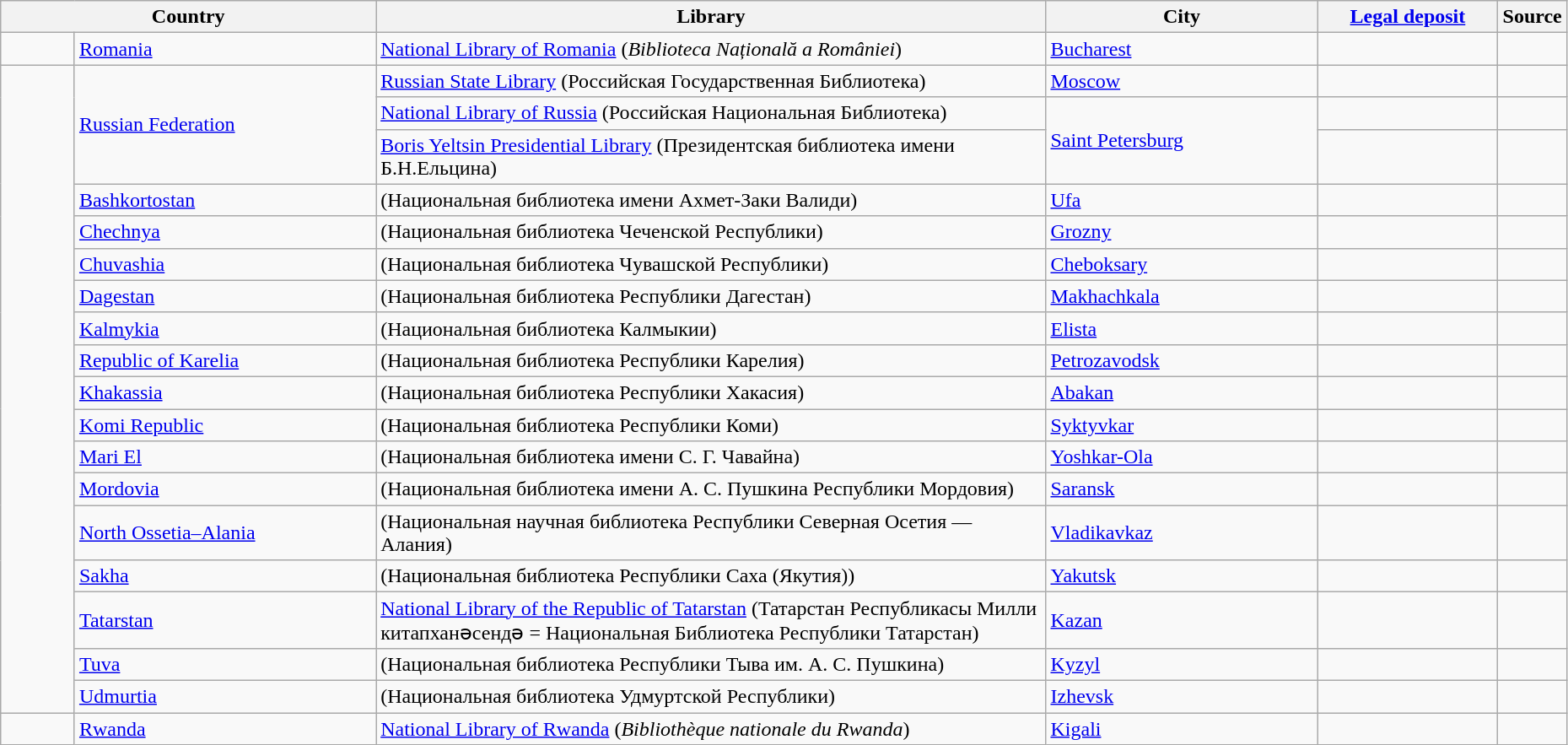<table class="wikitable" style="width:98%">
<tr>
<th colspan=2 style="width:25%">Country</th>
<th style="width:45%">Library</th>
<th style="width:18%">City</th>
<th style="width:12%"><a href='#'>Legal deposit</a></th>
<th style="width:12%">Source</th>
</tr>
<tr>
<td style="width:5%"></td>
<td><a href='#'>Romania</a></td>
<td><a href='#'>National Library of Romania</a> (<em>Biblioteca Națională a României</em>)</td>
<td><a href='#'>Bucharest</a></td>
<td></td>
<td align="right"></td>
</tr>
<tr>
<td rowspan=18></td>
<td rowspan=3><a href='#'>Russian Federation</a></td>
<td><a href='#'>Russian State Library</a> (Российская Государственная Библиотека)</td>
<td><a href='#'>Moscow</a></td>
<td></td>
<td align="right"></td>
</tr>
<tr>
<td><a href='#'>National Library of Russia</a> (Российская Национальная Библиотека)</td>
<td rowspan=2><a href='#'>Saint Petersburg</a></td>
<td></td>
<td align="right"></td>
</tr>
<tr>
<td><a href='#'>Boris Yeltsin Presidential Library</a> (Президентская библиотека имени Б.Н.Ельцина)</td>
<td></td>
<td align="right"></td>
</tr>
<tr>
<td> <a href='#'>Bashkortostan</a></td>
<td> (Национальная библиотека имени Ахмет-Заки Валиди)</td>
<td><a href='#'>Ufa</a></td>
<td></td>
<td align="right"></td>
</tr>
<tr>
<td> <a href='#'>Chechnya</a></td>
<td> (Национальная библиотека Чеченской Республики)</td>
<td><a href='#'>Grozny</a></td>
<td></td>
<td align="right"></td>
</tr>
<tr>
<td> <a href='#'>Chuvashia</a></td>
<td> (Национальная библиотека Чувашской Республики)</td>
<td><a href='#'>Cheboksary</a></td>
<td></td>
<td align="right"></td>
</tr>
<tr>
<td> <a href='#'>Dagestan</a></td>
<td> (Национальная библиотека Республики Дагестан)</td>
<td><a href='#'>Makhachkala</a></td>
<td></td>
<td align="right"></td>
</tr>
<tr>
<td> <a href='#'>Kalmykia</a></td>
<td> (Национальная библиотека Калмыкии)</td>
<td><a href='#'>Elista</a></td>
<td></td>
<td align="right"></td>
</tr>
<tr>
<td> <a href='#'>Republic of Karelia</a></td>
<td> (Национальная библиотека Республики Карелия)</td>
<td><a href='#'>Petrozavodsk</a></td>
<td></td>
<td align="right"></td>
</tr>
<tr>
<td> <a href='#'>Khakassia</a></td>
<td> (Национальная библиотека Республики Хакасия)</td>
<td><a href='#'>Abakan</a></td>
<td></td>
<td align="right"></td>
</tr>
<tr>
<td> <a href='#'>Komi Republic</a></td>
<td> (Национальная библиотека Республики Коми)</td>
<td><a href='#'>Syktyvkar</a></td>
<td></td>
<td align="right"></td>
</tr>
<tr>
<td> <a href='#'>Mari El</a></td>
<td> (Национальная библиотека имени С. Г. Чавайна)</td>
<td><a href='#'>Yoshkar-Ola</a></td>
<td></td>
<td align="right"></td>
</tr>
<tr>
<td> <a href='#'>Mordovia</a></td>
<td> (Национальная библиотека имени А. С. Пушкина Республики Мордовия)</td>
<td><a href='#'>Saransk</a></td>
<td></td>
<td align="right"></td>
</tr>
<tr>
<td> <a href='#'>North Ossetia–Alania</a></td>
<td> (Национальная научная библиотека Республики Северная Осетия — Алания)</td>
<td><a href='#'>Vladikavkaz</a></td>
<td></td>
<td align="right"></td>
</tr>
<tr>
<td> <a href='#'>Sakha</a></td>
<td> (Национальная библиотека Республики Саха (Якутия))</td>
<td><a href='#'>Yakutsk</a></td>
<td></td>
<td align="right"></td>
</tr>
<tr>
<td> <a href='#'>Tatarstan</a></td>
<td><a href='#'>National Library of the Republic of Tatarstan</a> (Татарстан Республикасы Милли китапханәсендә = Национальная Библиотека Республики Татарстан)</td>
<td><a href='#'>Kazan</a></td>
<td></td>
<td align="right"></td>
</tr>
<tr>
<td> <a href='#'>Tuva</a></td>
<td> (Национальная библиотека Республики Тыва им. А. С. Пушкина)</td>
<td><a href='#'>Kyzyl</a></td>
<td></td>
<td align="right"></td>
</tr>
<tr>
<td> <a href='#'>Udmurtia</a></td>
<td> (Национальная библиотека Удмуртской Республики)</td>
<td><a href='#'>Izhevsk</a></td>
<td></td>
<td align="right"></td>
</tr>
<tr>
<td></td>
<td><a href='#'>Rwanda</a></td>
<td><a href='#'>National Library of Rwanda</a> (<em>Bibliothèque nationale du Rwanda</em>)</td>
<td><a href='#'>Kigali</a></td>
<td></td>
<td align="right"></td>
</tr>
</table>
